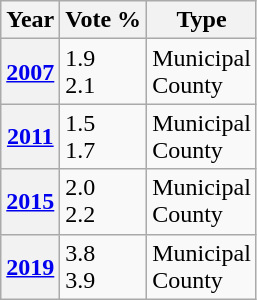<table class="wikitable">
<tr>
<th>Year</th>
<th style="line-height:100%">Vote %</th>
<th>Type</th>
</tr>
<tr>
<th><a href='#'>2007</a></th>
<td>1.9<br>2.1</td>
<td>Municipal<br>County</td>
</tr>
<tr>
<th><a href='#'>2011</a></th>
<td>1.5<br>1.7</td>
<td>Municipal<br>County</td>
</tr>
<tr>
<th><a href='#'>2015</a></th>
<td>2.0<br>2.2</td>
<td>Municipal<br>County</td>
</tr>
<tr>
<th><a href='#'>2019</a></th>
<td>3.8<br>3.9</td>
<td>Municipal<br>County</td>
</tr>
</table>
